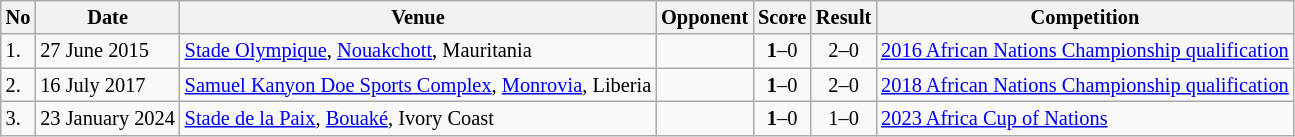<table class="wikitable" style="font-size:85%;">
<tr>
<th>No</th>
<th>Date</th>
<th>Venue</th>
<th>Opponent</th>
<th>Score</th>
<th>Result</th>
<th>Competition</th>
</tr>
<tr>
<td>1.</td>
<td>27 June 2015</td>
<td><a href='#'>Stade Olympique</a>, <a href='#'>Nouakchott</a>, Mauritania</td>
<td></td>
<td align=center><strong>1</strong>–0</td>
<td align=center>2–0</td>
<td><a href='#'>2016 African Nations Championship qualification</a></td>
</tr>
<tr>
<td>2.</td>
<td>16 July 2017</td>
<td><a href='#'>Samuel Kanyon Doe Sports Complex</a>, <a href='#'>Monrovia</a>, Liberia</td>
<td></td>
<td align=center><strong>1</strong>–0</td>
<td align=center>2–0</td>
<td><a href='#'>2018 African Nations Championship qualification</a></td>
</tr>
<tr>
<td>3.</td>
<td>23 January 2024</td>
<td><a href='#'>Stade de la Paix</a>, <a href='#'>Bouaké</a>, Ivory Coast</td>
<td></td>
<td align=center><strong>1</strong>–0</td>
<td align=center>1–0</td>
<td><a href='#'>2023 Africa Cup of Nations</a></td>
</tr>
</table>
